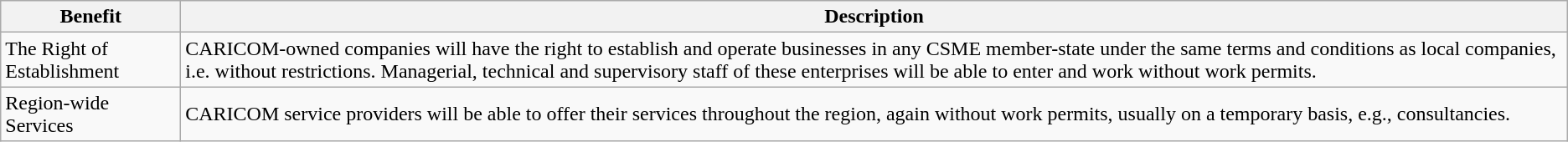<table class="wikitable">
<tr>
<th>Benefit</th>
<th>Description</th>
</tr>
<tr>
<td>The Right of Establishment</td>
<td>CARICOM-owned companies will have the right to establish and operate businesses in any CSME member-state under the same terms and conditions as local companies, i.e. without restrictions. Managerial, technical and supervisory staff of these enterprises will be able to enter and work without work permits.</td>
</tr>
<tr>
<td>Region-wide Services</td>
<td>CARICOM service providers will be able to offer their services throughout the region, again without work permits, usually on a temporary basis, e.g., consultancies.</td>
</tr>
</table>
